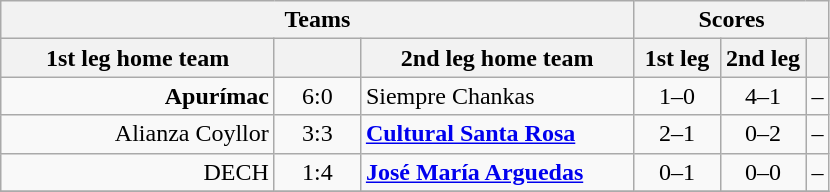<table class="wikitable" style="text-align: center;">
<tr>
<th colspan=3>Teams</th>
<th colspan=3>Scores</th>
</tr>
<tr>
<th width="175">1st leg home team</th>
<th width="50"></th>
<th width="175">2nd leg home team</th>
<th width="50">1st leg</th>
<th width="50">2nd leg</th>
<th></th>
</tr>
<tr>
<td align=right><strong>Apurímac</strong></td>
<td>6:0</td>
<td align=left>Siempre Chankas</td>
<td>1–0</td>
<td>4–1</td>
<td>–</td>
</tr>
<tr>
<td align=right>Alianza Coyllor</td>
<td>3:3</td>
<td align=left><strong><a href='#'>Cultural Santa Rosa</a></strong></td>
<td>2–1</td>
<td>0–2</td>
<td>–</td>
</tr>
<tr>
<td align=right>DECH</td>
<td>1:4</td>
<td align=left><strong><a href='#'>José María Arguedas</a></strong></td>
<td>0–1</td>
<td>0–0</td>
<td>–</td>
</tr>
<tr>
</tr>
</table>
